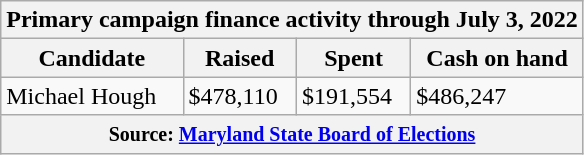<table class="wikitable sortable">
<tr>
<th colspan="4">Primary campaign finance activity through July 3, 2022</th>
</tr>
<tr>
<th>Candidate</th>
<th>Raised</th>
<th>Spent</th>
<th>Cash on hand</th>
</tr>
<tr>
<td data-sort-value="Hough, Michael">Michael Hough</td>
<td>$478,110</td>
<td>$191,554</td>
<td>$486,247</td>
</tr>
<tr>
<th colspan="4"><small>Source: <a href='#'>Maryland State Board of Elections</a></small></th>
</tr>
</table>
